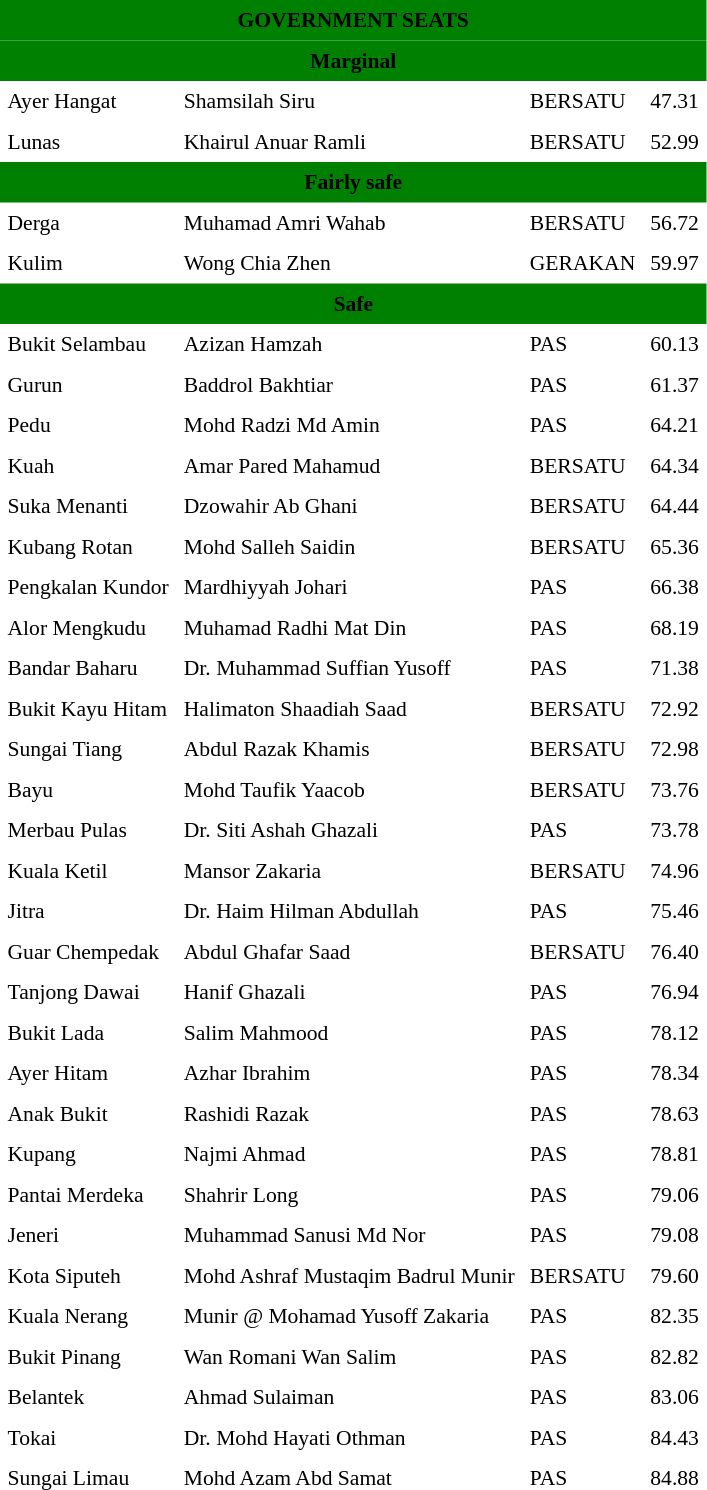<table class="toccolours" cellpadding="5" cellspacing="0" style="float:left; margin-right:.5em; margin-top:.4em; font-size:90%;">
<tr>
<td colspan="4"  style="text-align:center; background:green;"><span><strong>GOVERNMENT SEATS</strong></span></td>
</tr>
<tr>
<td colspan="4"  style="text-align:center; background:green;"><span><strong>Marginal</strong></span></td>
</tr>
<tr>
<td>Ayer Hangat</td>
<td>Shamsilah Siru</td>
<td>BERSATU</td>
<td style="text-align:center;">47.31</td>
</tr>
<tr>
<td>Lunas</td>
<td>Khairul Anuar Ramli</td>
<td>BERSATU</td>
<td style="text-align:center;">52.99</td>
</tr>
<tr>
<td colspan="4"  style="text-align:center; background:green;"><span><strong>Fairly safe</strong></span></td>
</tr>
<tr>
<td>Derga</td>
<td>Muhamad Amri Wahab</td>
<td>BERSATU</td>
<td style="text-align:center;">56.72</td>
</tr>
<tr>
<td>Kulim</td>
<td>Wong Chia Zhen</td>
<td>GERAKAN</td>
<td style="text-align:center;">59.97</td>
</tr>
<tr>
<td colspan="4"  style="text-align:center; background:green;"><span><strong>Safe</strong></span></td>
</tr>
<tr>
<td>Bukit Selambau</td>
<td>Azizan Hamzah</td>
<td>PAS</td>
<td style="text-align:center;">60.13</td>
</tr>
<tr>
<td>Gurun</td>
<td>Baddrol Bakhtiar</td>
<td>PAS</td>
<td style="text-align:center;">61.37</td>
</tr>
<tr>
<td>Pedu</td>
<td>Mohd Radzi Md Amin</td>
<td>PAS</td>
<td style="text-align:center;">64.21</td>
</tr>
<tr>
<td>Kuah</td>
<td>Amar Pared Mahamud</td>
<td>BERSATU</td>
<td style="text-align:center;">64.34</td>
</tr>
<tr>
<td>Suka Menanti</td>
<td>Dzowahir Ab Ghani</td>
<td>BERSATU</td>
<td style="text-align:center;">64.44</td>
</tr>
<tr>
<td>Kubang Rotan</td>
<td>Mohd Salleh Saidin</td>
<td>BERSATU</td>
<td style="text-align:center;">65.36</td>
</tr>
<tr>
<td>Pengkalan Kundor</td>
<td>Mardhiyyah Johari</td>
<td>PAS</td>
<td style="text-align:center;">66.38</td>
</tr>
<tr>
<td>Alor Mengkudu</td>
<td>Muhamad Radhi Mat Din</td>
<td>PAS</td>
<td style="text-align:center;">68.19</td>
</tr>
<tr>
<td>Bandar Baharu</td>
<td>Dr. Muhammad Suffian Yusoff</td>
<td>PAS</td>
<td style="text-align:center;">71.38</td>
</tr>
<tr>
<td>Bukit Kayu Hitam</td>
<td>Halimaton Shaadiah Saad</td>
<td>BERSATU</td>
<td style="text-align:center;">72.92</td>
</tr>
<tr>
<td>Sungai Tiang</td>
<td>Abdul Razak Khamis</td>
<td>BERSATU</td>
<td style="text-align:center;">72.98</td>
</tr>
<tr>
<td>Bayu</td>
<td>Mohd Taufik Yaacob</td>
<td>BERSATU</td>
<td style="text-align:center;">73.76</td>
</tr>
<tr>
<td>Merbau Pulas</td>
<td>Dr. Siti Ashah Ghazali</td>
<td>PAS</td>
<td style="text-align:center;">73.78</td>
</tr>
<tr>
<td>Kuala Ketil</td>
<td>Mansor Zakaria</td>
<td>BERSATU</td>
<td style="text-align:center;">74.96</td>
</tr>
<tr>
<td>Jitra</td>
<td>Dr. Haim Hilman Abdullah</td>
<td>PAS</td>
<td style="text-align:center;">75.46</td>
</tr>
<tr>
<td>Guar Chempedak</td>
<td>Abdul Ghafar Saad</td>
<td>BERSATU</td>
<td style="text-align:center;">76.40</td>
</tr>
<tr>
<td>Tanjong Dawai</td>
<td>Hanif Ghazali</td>
<td>PAS</td>
<td style="text-align:center;">76.94</td>
</tr>
<tr>
<td>Bukit Lada</td>
<td>Salim Mahmood</td>
<td>PAS</td>
<td style="text-align:center;">78.12</td>
</tr>
<tr>
<td>Ayer Hitam</td>
<td>Azhar Ibrahim</td>
<td>PAS</td>
<td style="text-align:center;">78.34</td>
</tr>
<tr>
<td>Anak Bukit</td>
<td>Rashidi Razak</td>
<td>PAS</td>
<td style="text-align:center;">78.63</td>
</tr>
<tr>
<td>Kupang</td>
<td>Najmi Ahmad</td>
<td>PAS</td>
<td style="text-align:center;">78.81</td>
</tr>
<tr>
<td>Pantai Merdeka</td>
<td>Shahrir Long</td>
<td>PAS</td>
<td style="text-align:center;">79.06</td>
</tr>
<tr>
<td>Jeneri</td>
<td>Muhammad Sanusi Md Nor</td>
<td>PAS</td>
<td style="text-align:center;">79.08</td>
</tr>
<tr>
<td>Kota Siputeh</td>
<td>Mohd Ashraf Mustaqim Badrul Munir</td>
<td>BERSATU</td>
<td style="text-align:center;">79.60</td>
</tr>
<tr>
<td>Kuala Nerang</td>
<td>Munir @ Mohamad Yusoff Zakaria</td>
<td>PAS</td>
<td style="text-align:center;">82.35</td>
</tr>
<tr>
<td>Bukit Pinang</td>
<td>Wan Romani Wan Salim</td>
<td>PAS</td>
<td style="text-align:center;">82.82</td>
</tr>
<tr>
<td>Belantek</td>
<td>Ahmad Sulaiman</td>
<td>PAS</td>
<td style="text-align:center;">83.06</td>
</tr>
<tr>
<td>Tokai</td>
<td>Dr. Mohd Hayati Othman</td>
<td>PAS</td>
<td style="text-align:center;">84.43</td>
</tr>
<tr>
<td>Sungai Limau</td>
<td>Mohd Azam Abd Samat</td>
<td>PAS</td>
<td style="text-align:center;">84.88</td>
</tr>
<tr>
</tr>
</table>
